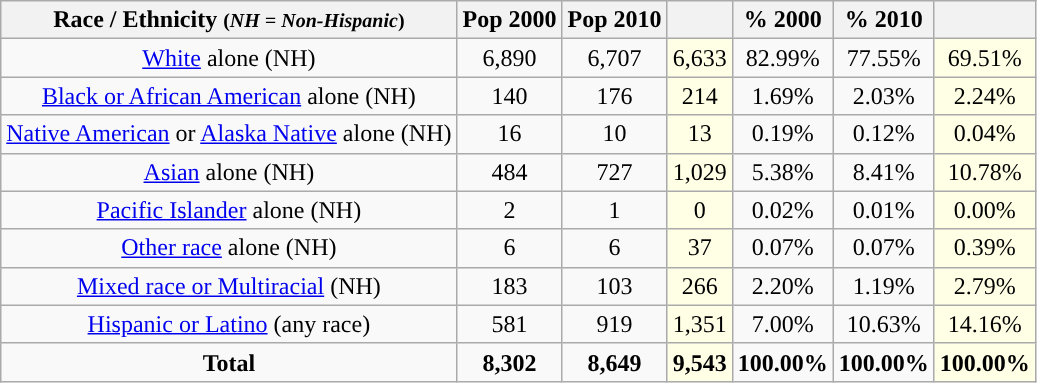<table class="wikitable" style="text-align:center;">
<tr>
<th>Race / Ethnicity <small>(<em>NH = Non-Hispanic</em>)</small></th>
<th>Pop 2000</th>
<th>Pop 2010</th>
<th></th>
<th>% 2000</th>
<th>% 2010</th>
<th></th>
</tr>
<tr>
<td><a href='#'>White</a> alone (NH)</td>
<td>6,890</td>
<td>6,707</td>
<td style='background: #ffffe6;'>6,633</td>
<td>82.99%</td>
<td>77.55%</td>
<td style='background: #ffffe6;'>69.51%</td>
</tr>
<tr>
<td><a href='#'>Black or African American</a> alone (NH)</td>
<td>140</td>
<td>176</td>
<td style='background: #ffffe6;'>214</td>
<td>1.69%</td>
<td>2.03%</td>
<td style='background: #ffffe6;'>2.24%</td>
</tr>
<tr>
<td><a href='#'>Native American</a> or <a href='#'>Alaska Native</a> alone (NH)</td>
<td>16</td>
<td>10</td>
<td style='background: #ffffe6;'>13</td>
<td>0.19%</td>
<td>0.12%</td>
<td style='background: #ffffe6;'>0.04%</td>
</tr>
<tr>
<td><a href='#'>Asian</a> alone (NH)</td>
<td>484</td>
<td>727</td>
<td style='background: #ffffe6;'>1,029</td>
<td>5.38%</td>
<td>8.41%</td>
<td style='background: #ffffe6;'>10.78%</td>
</tr>
<tr>
<td><a href='#'>Pacific Islander</a> alone (NH)</td>
<td>2</td>
<td>1</td>
<td style='background: #ffffe6;'>0</td>
<td>0.02%</td>
<td>0.01%</td>
<td style='background: #ffffe6;'>0.00%</td>
</tr>
<tr>
<td><a href='#'>Other race</a> alone (NH)</td>
<td>6</td>
<td>6</td>
<td style='background: #ffffe6;'>37</td>
<td>0.07%</td>
<td>0.07%</td>
<td style='background: #ffffe6;'>0.39%</td>
</tr>
<tr>
<td><a href='#'>Mixed race or Multiracial</a> (NH)</td>
<td>183</td>
<td>103</td>
<td style='background: #ffffe6;'>266</td>
<td>2.20%</td>
<td>1.19%</td>
<td style='background: #ffffe6;'>2.79%</td>
</tr>
<tr>
<td><a href='#'>Hispanic or Latino</a> (any race)</td>
<td>581</td>
<td>919</td>
<td style='background: #ffffe6;'>1,351</td>
<td>7.00%</td>
<td>10.63%</td>
<td style='background: #ffffe6;'>14.16%</td>
</tr>
<tr>
<td><strong>Total</strong></td>
<td><strong>8,302</strong></td>
<td><strong>8,649</strong></td>
<td style='background: #ffffe6;'><strong>9,543</strong></td>
<td><strong>100.00%</strong></td>
<td><strong>100.00%</strong></td>
<td style='background: #ffffe6;'><strong>100.00%</strong></td>
</tr>
</table>
